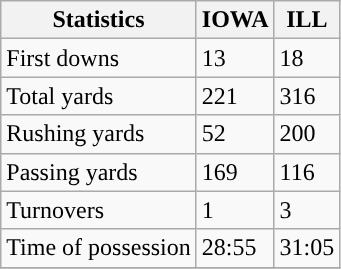<table class="wikitable">
<tr>
<th>Statistics</th>
<th>IOWA</th>
<th>ILL</th>
</tr>
<tr>
<td>First downs</td>
<td>13</td>
<td>18</td>
</tr>
<tr>
<td>Total yards</td>
<td>221</td>
<td>316</td>
</tr>
<tr>
<td>Rushing yards</td>
<td>52</td>
<td>200</td>
</tr>
<tr>
<td>Passing yards</td>
<td>169</td>
<td>116</td>
</tr>
<tr>
<td>Turnovers</td>
<td>1</td>
<td>3</td>
</tr>
<tr>
<td>Time of possession</td>
<td>28:55</td>
<td>31:05</td>
</tr>
<tr>
</tr>
</table>
